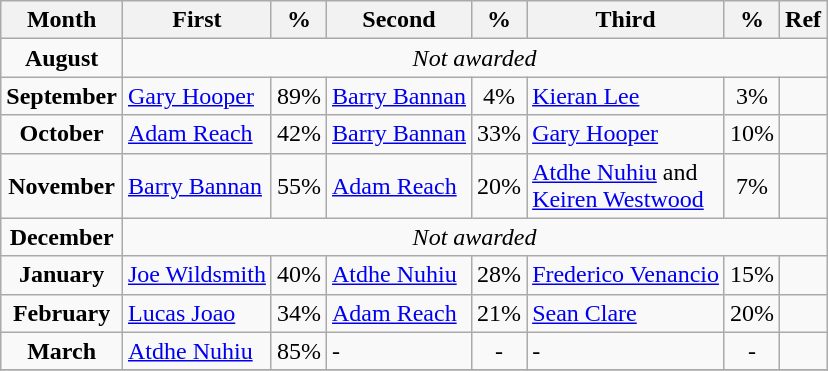<table class="wikitable">
<tr>
<th align="center">Month</th>
<th align="center">First</th>
<th align="center">%</th>
<th align="center">Second</th>
<th align="center">%</th>
<th align="center">Third</th>
<th align="center">%</th>
<th align="center">Ref</th>
</tr>
<tr>
<td align="center"><strong>August</strong></td>
<td align="center" colspan=7><em>Not awarded</em></td>
</tr>
<tr>
<td align="center"><strong>September</strong></td>
<td> <a href='#'>Gary Hooper</a></td>
<td align="center">89%</td>
<td> <a href='#'>Barry Bannan</a></td>
<td align="center">4%</td>
<td> <a href='#'>Kieran Lee</a></td>
<td align="center">3%</td>
<td align="center"></td>
</tr>
<tr>
<td align="center"><strong>October</strong></td>
<td> <a href='#'>Adam Reach</a></td>
<td align="center">42%</td>
<td> <a href='#'>Barry Bannan</a></td>
<td align="center">33%</td>
<td> <a href='#'>Gary Hooper</a></td>
<td align="center">10%</td>
<td align="center"></td>
</tr>
<tr>
<td align="center"><strong>November</strong></td>
<td> <a href='#'>Barry Bannan</a></td>
<td align="center">55%</td>
<td> <a href='#'>Adam Reach</a></td>
<td align="center">20%</td>
<td> <a href='#'>Atdhe Nuhiu</a> and<br> <a href='#'>Keiren Westwood</a></td>
<td align="center">7%</td>
<td align="center"></td>
</tr>
<tr>
<td align="center"><strong>December</strong></td>
<td align="center" colspan=7><em>Not awarded</em></td>
</tr>
<tr>
<td align="center"><strong>January</strong></td>
<td> <a href='#'>Joe Wildsmith</a></td>
<td align="center">40%</td>
<td> <a href='#'>Atdhe Nuhiu</a></td>
<td align="center">28%</td>
<td> <a href='#'>Frederico Venancio</a></td>
<td align="center">15%</td>
<td align="center"></td>
</tr>
<tr>
<td align="center"><strong>February</strong></td>
<td> <a href='#'>Lucas Joao</a></td>
<td align="center">34%</td>
<td> <a href='#'>Adam Reach</a></td>
<td align="center">21%</td>
<td> <a href='#'>Sean Clare</a></td>
<td align="center">20%</td>
<td align="center"></td>
</tr>
<tr>
<td align="center"><strong>March</strong></td>
<td> <a href='#'>Atdhe Nuhiu</a></td>
<td align="center">85%</td>
<td> -</td>
<td align="center">-</td>
<td> -</td>
<td align="center">-</td>
<td align="center"></td>
</tr>
<tr>
</tr>
</table>
